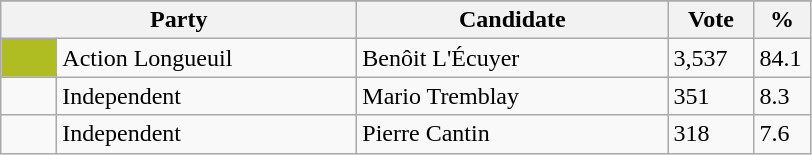<table class="wikitable">
<tr>
</tr>
<tr>
<th bgcolor="#DDDDFF" width="230px" colspan="2">Party</th>
<th bgcolor="#DDDDFF" width="200px">Candidate</th>
<th bgcolor="#DDDDFF" width="50px">Vote</th>
<th bgcolor="#DDDDFF" width="30px">%</th>
</tr>
<tr>
<td bgcolor=#AFBD22 width="30px"> </td>
<td>Action Longueuil</td>
<td>Benôit L'Écuyer</td>
<td>3,537</td>
<td>84.1</td>
</tr>
<tr>
<td> </td>
<td>Independent</td>
<td>Mario Tremblay</td>
<td>351</td>
<td>8.3</td>
</tr>
<tr>
<td> </td>
<td>Independent</td>
<td>Pierre Cantin</td>
<td>318</td>
<td>7.6</td>
</tr>
</table>
